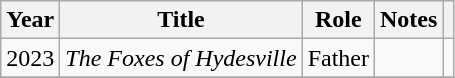<table class="wikitable sortable">
<tr>
<th>Year</th>
<th>Title</th>
<th>Role</th>
<th class="unsortable">Notes</th>
<th class="unsortable"></th>
</tr>
<tr>
<td>2023</td>
<td><em>The Foxes of Hydesville</em></td>
<td>Father</td>
<td></td>
<td></td>
</tr>
<tr>
</tr>
</table>
